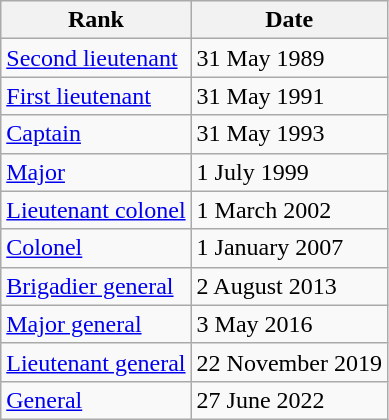<table class="wikitable">
<tr>
<th>Rank</th>
<th>Date</th>
</tr>
<tr>
<td> <a href='#'>Second lieutenant</a></td>
<td>31 May 1989</td>
</tr>
<tr>
<td> <a href='#'>First lieutenant</a></td>
<td>31 May 1991</td>
</tr>
<tr>
<td> <a href='#'>Captain</a></td>
<td>31 May 1993</td>
</tr>
<tr>
<td> <a href='#'>Major</a></td>
<td>1 July 1999</td>
</tr>
<tr>
<td> <a href='#'>Lieutenant colonel</a></td>
<td>1 March 2002</td>
</tr>
<tr>
<td> <a href='#'>Colonel</a></td>
<td>1 January 2007</td>
</tr>
<tr>
<td> <a href='#'>Brigadier general</a></td>
<td>2 August 2013</td>
</tr>
<tr>
<td> <a href='#'>Major general</a></td>
<td>3 May 2016</td>
</tr>
<tr>
<td> <a href='#'>Lieutenant general</a></td>
<td>22 November 2019</td>
</tr>
<tr>
<td> <a href='#'>General</a></td>
<td>27 June 2022</td>
</tr>
</table>
